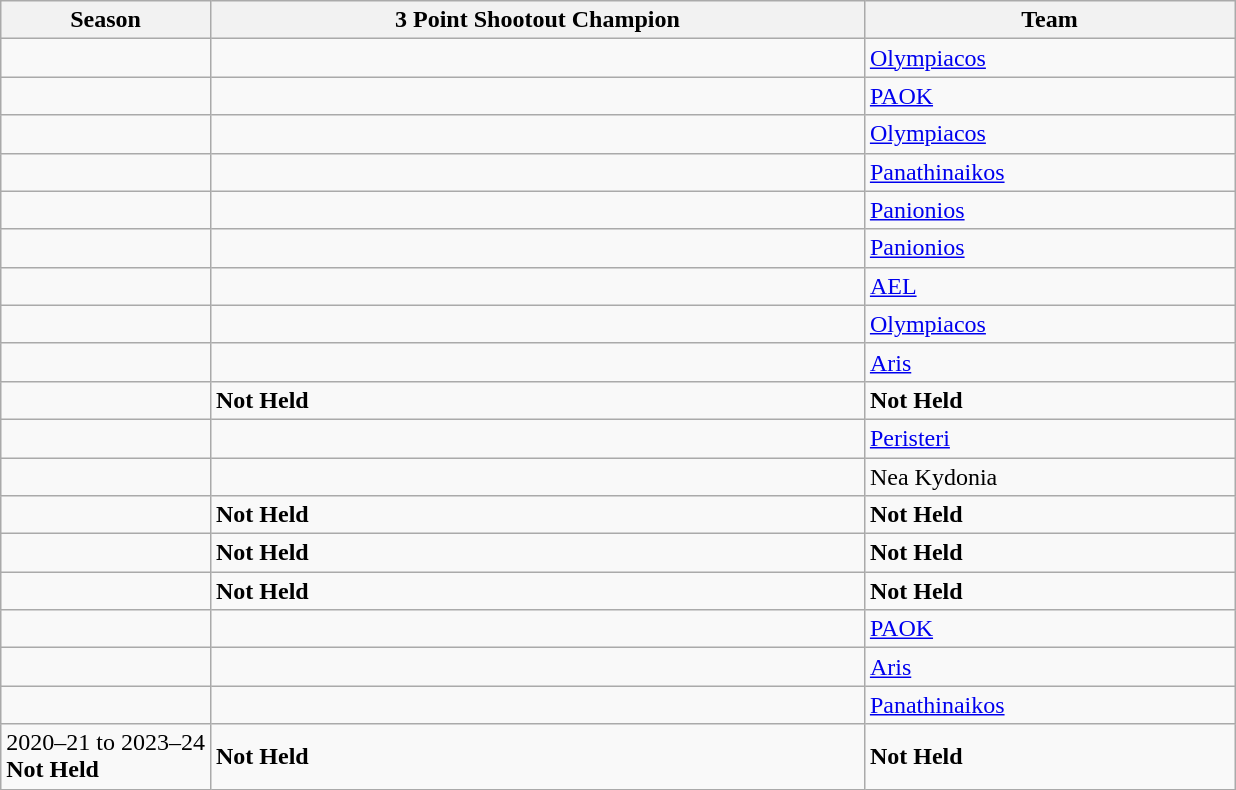<table class="wikitable">
<tr>
<th width=17%>Season</th>
<th width=53%>3 Point Shootout Champion</th>
<th width=30%>Team</th>
</tr>
<tr>
<td></td>
<td></td>
<td><div><a href='#'>Olympiacos</a></div></td>
</tr>
<tr>
<td></td>
<td></td>
<td><div><a href='#'>PAOK</a></div></td>
</tr>
<tr>
<td></td>
<td></td>
<td><div><a href='#'>Olympiacos</a></div></td>
</tr>
<tr>
<td></td>
<td></td>
<td><div><a href='#'>Panathinaikos</a></div></td>
</tr>
<tr>
<td></td>
<td></td>
<td><div><a href='#'>Panionios</a></div></td>
</tr>
<tr>
<td></td>
<td></td>
<td><div><a href='#'>Panionios</a></div></td>
</tr>
<tr>
<td></td>
<td></td>
<td><div><a href='#'>AEL</a></div></td>
</tr>
<tr>
<td></td>
<td></td>
<td><div><a href='#'>Olympiacos</a></div></td>
</tr>
<tr>
<td></td>
<td></td>
<td><div><a href='#'>Aris</a></div></td>
</tr>
<tr>
<td></td>
<td><div><strong>Not Held</strong></div></td>
<td><div><strong>Not Held</strong></div></td>
</tr>
<tr>
<td></td>
<td></td>
<td><div><a href='#'>Peristeri</a></div></td>
</tr>
<tr>
<td></td>
<td></td>
<td><div>Nea Kydonia</div></td>
</tr>
<tr>
<td></td>
<td><div><strong>Not Held</strong></div></td>
<td><div><strong>Not Held</strong></div></td>
</tr>
<tr>
<td></td>
<td><div><strong>Not Held</strong></div></td>
<td><div><strong>Not Held</strong></div></td>
</tr>
<tr>
<td></td>
<td><div><strong>Not Held</strong></div></td>
<td><div><strong>Not Held</strong></div></td>
</tr>
<tr>
<td></td>
<td></td>
<td><div><a href='#'>PAOK</a></div></td>
</tr>
<tr>
<td></td>
<td></td>
<td><div><a href='#'>Aris</a></div></td>
</tr>
<tr>
<td></td>
<td></td>
<td><div><a href='#'>Panathinaikos</a></div></td>
</tr>
<tr>
<td><div>2020–21 to 2023–24 <br><strong>Not Held</strong></div></td>
<td><div><strong>Not Held</strong></div></td>
<td><div><strong>Not Held</strong></div></td>
</tr>
</table>
